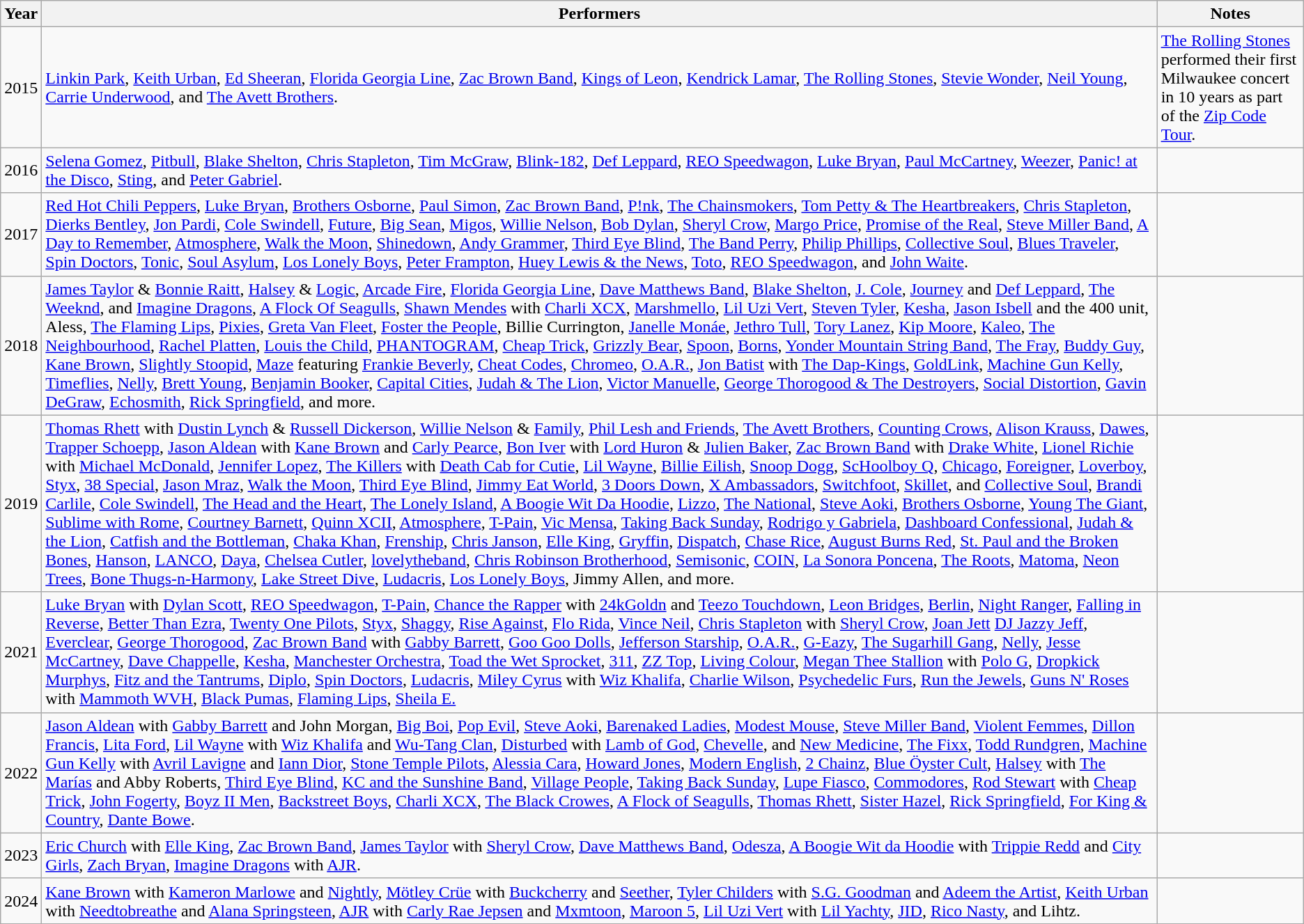<table class="wikitable">
<tr>
<th>Year</th>
<th>Performers</th>
<th>Notes</th>
</tr>
<tr>
<td>2015</td>
<td><a href='#'>Linkin Park</a>, <a href='#'>Keith Urban</a>, <a href='#'>Ed Sheeran</a>, <a href='#'>Florida Georgia Line</a>, <a href='#'>Zac Brown Band</a>, <a href='#'>Kings of Leon</a>, <a href='#'>Kendrick Lamar</a>, <a href='#'>The Rolling Stones</a>, <a href='#'>Stevie Wonder</a>, <a href='#'>Neil Young</a>, <a href='#'>Carrie Underwood</a>, and <a href='#'>The Avett Brothers</a>.</td>
<td><a href='#'>The Rolling Stones</a> performed their first Milwaukee concert in 10 years as part of the <a href='#'>Zip Code Tour</a>.</td>
</tr>
<tr>
<td>2016</td>
<td><a href='#'>Selena Gomez</a>, <a href='#'>Pitbull</a>, <a href='#'>Blake Shelton</a>, <a href='#'>Chris Stapleton</a>, <a href='#'>Tim McGraw</a>, <a href='#'>Blink-182</a>, <a href='#'>Def Leppard</a>, <a href='#'>REO Speedwagon</a>, <a href='#'>Luke Bryan</a>, <a href='#'>Paul McCartney</a>, <a href='#'>Weezer</a>, <a href='#'>Panic! at the Disco</a>, <a href='#'>Sting</a>, and <a href='#'>Peter Gabriel</a>.</td>
<td></td>
</tr>
<tr>
<td>2017</td>
<td><a href='#'>Red Hot Chili Peppers</a>, <a href='#'>Luke Bryan</a>, <a href='#'>Brothers Osborne</a>, <a href='#'>Paul Simon</a>, <a href='#'>Zac Brown Band</a>, <a href='#'>P!nk</a>, <a href='#'>The Chainsmokers</a>, <a href='#'>Tom Petty & The Heartbreakers</a>, <a href='#'>Chris Stapleton</a>, <a href='#'>Dierks Bentley</a>, <a href='#'>Jon Pardi</a>, <a href='#'>Cole Swindell</a>, <a href='#'>Future</a>, <a href='#'>Big Sean</a>, <a href='#'>Migos</a>, <a href='#'>Willie Nelson</a>, <a href='#'>Bob Dylan</a>, <a href='#'>Sheryl Crow</a>, <a href='#'>Margo Price</a>, <a href='#'>Promise of the Real</a>, <a href='#'>Steve Miller Band</a>, <a href='#'>A Day to Remember</a>, <a href='#'>Atmosphere</a>, <a href='#'>Walk the Moon</a>, <a href='#'>Shinedown</a>, <a href='#'>Andy Grammer</a>, <a href='#'>Third Eye Blind</a>, <a href='#'>The Band Perry</a>, <a href='#'>Philip Phillips</a>, <a href='#'>Collective Soul</a>, <a href='#'>Blues Traveler</a>, <a href='#'>Spin Doctors</a>, <a href='#'>Tonic</a>, <a href='#'>Soul Asylum</a>, <a href='#'>Los Lonely Boys</a>, <a href='#'>Peter Frampton</a>, <a href='#'>Huey Lewis & the News</a>, <a href='#'>Toto</a>, <a href='#'>REO Speedwagon</a>, and <a href='#'>John Waite</a>.</td>
<td></td>
</tr>
<tr>
<td>2018</td>
<td><a href='#'>James Taylor</a> & <a href='#'>Bonnie Raitt</a>, <a href='#'>Halsey</a> & <a href='#'>Logic</a>, <a href='#'>Arcade Fire</a>, <a href='#'>Florida Georgia Line</a>, <a href='#'>Dave Matthews Band</a>, <a href='#'>Blake Shelton</a>, <a href='#'>J. Cole</a>, <a href='#'>Journey</a> and <a href='#'>Def Leppard</a>, <a href='#'>The Weeknd</a>, and <a href='#'>Imagine Dragons</a>, <a href='#'>A Flock Of Seagulls</a>, <a href='#'>Shawn Mendes</a> with <a href='#'>Charli XCX</a>, <a href='#'>Marshmello</a>, <a href='#'>Lil Uzi Vert</a>, <a href='#'>Steven Tyler</a>, <a href='#'>Kesha</a>, <a href='#'>Jason Isbell</a> and the 400 unit, Aless, <a href='#'>The Flaming Lips</a>, <a href='#'>Pixies</a>, <a href='#'>Greta Van Fleet</a>, <a href='#'>Foster the People</a>, Billie Currington, <a href='#'>Janelle Monáe</a>, <a href='#'>Jethro Tull</a>, <a href='#'>Tory Lanez</a>, <a href='#'>Kip Moore</a>, <a href='#'>Kaleo</a>, <a href='#'>The Neighbourhood</a>, <a href='#'>Rachel Platten</a>, <a href='#'>Louis the Child</a>, <a href='#'>PHANTOGRAM</a>, <a href='#'>Cheap Trick</a>, <a href='#'>Grizzly Bear</a>, <a href='#'>Spoon</a>, <a href='#'>Borns</a>, <a href='#'>Yonder Mountain String Band</a>, <a href='#'>The Fray</a>, <a href='#'>Buddy Guy</a>, <a href='#'>Kane Brown</a>, <a href='#'>Slightly Stoopid</a>, <a href='#'>Maze</a> featuring <a href='#'>Frankie Beverly</a>, <a href='#'>Cheat Codes</a>, <a href='#'>Chromeo</a>, <a href='#'>O.A.R.</a>, <a href='#'>Jon Batist</a> with <a href='#'>The Dap-Kings</a>, <a href='#'>GoldLink</a>, <a href='#'>Machine Gun Kelly</a>, <a href='#'>Timeflies</a>, <a href='#'>Nelly</a>, <a href='#'>Brett Young</a>, <a href='#'>Benjamin Booker</a>, <a href='#'>Capital Cities</a>, <a href='#'>Judah & The Lion</a>, <a href='#'>Victor Manuelle</a>, <a href='#'>George Thorogood & The Destroyers</a>, <a href='#'>Social Distortion</a>, <a href='#'>Gavin DeGraw</a>, <a href='#'>Echosmith</a>, <a href='#'>Rick Springfield</a>, and more.</td>
<td></td>
</tr>
<tr>
<td>2019</td>
<td><a href='#'>Thomas Rhett</a> with <a href='#'>Dustin Lynch</a> & <a href='#'>Russell Dickerson</a>, <a href='#'>Willie Nelson</a> & <a href='#'>Family</a>, <a href='#'>Phil Lesh and Friends</a>, <a href='#'>The Avett Brothers</a>, <a href='#'>Counting Crows</a>, <a href='#'>Alison Krauss</a>, <a href='#'>Dawes</a>, <a href='#'>Trapper Schoepp</a>, <a href='#'>Jason Aldean</a> with <a href='#'>Kane Brown</a> and <a href='#'>Carly Pearce</a>, <a href='#'>Bon Iver</a> with <a href='#'>Lord Huron</a> & <a href='#'>Julien Baker</a>, <a href='#'>Zac Brown Band</a> with <a href='#'>Drake White</a>, <a href='#'>Lionel Richie</a> with <a href='#'>Michael McDonald</a>, <a href='#'>Jennifer Lopez</a>, <a href='#'>The Killers</a> with <a href='#'>Death Cab for Cutie</a>, <a href='#'>Lil Wayne</a>, <a href='#'>Billie Eilish</a>, <a href='#'>Snoop Dogg</a>, <a href='#'>ScHoolboy Q</a>, <a href='#'>Chicago</a>, <a href='#'>Foreigner</a>, <a href='#'>Loverboy</a>, <a href='#'>Styx</a>, <a href='#'>38 Special</a>, <a href='#'>Jason Mraz</a>, <a href='#'>Walk the Moon</a>, <a href='#'>Third Eye Blind</a>, <a href='#'>Jimmy Eat World</a>, <a href='#'>3 Doors Down</a>, <a href='#'>X Ambassadors</a>, <a href='#'>Switchfoot</a>, <a href='#'>Skillet</a>, and <a href='#'>Collective Soul</a>, <a href='#'>Brandi Carlile</a>, <a href='#'>Cole Swindell</a>, <a href='#'>The Head and the Heart</a>, <a href='#'>The Lonely Island</a>, <a href='#'>A Boogie Wit Da Hoodie</a>, <a href='#'>Lizzo</a>, <a href='#'>The National</a>, <a href='#'>Steve Aoki</a>, <a href='#'>Brothers Osborne</a>, <a href='#'>Young The Giant</a>, <a href='#'>Sublime with Rome</a>, <a href='#'>Courtney Barnett</a>, <a href='#'>Quinn XCII</a>, <a href='#'>Atmosphere</a>, <a href='#'>T-Pain</a>, <a href='#'>Vic Mensa</a>, <a href='#'>Taking Back Sunday</a>, <a href='#'>Rodrigo y Gabriela</a>, <a href='#'>Dashboard Confessional</a>, <a href='#'>Judah & the Lion</a>, <a href='#'>Catfish and the Bottleman</a>, <a href='#'>Chaka Khan</a>, <a href='#'>Frenship</a>, <a href='#'>Chris Janson</a>, <a href='#'>Elle King</a>, <a href='#'>Gryffin</a>, <a href='#'>Dispatch</a>, <a href='#'>Chase Rice</a>, <a href='#'>August Burns Red</a>, <a href='#'>St. Paul and the Broken Bones</a>, <a href='#'>Hanson</a>, <a href='#'>LANCO</a>, <a href='#'>Daya</a>, <a href='#'>Chelsea Cutler</a>, <a href='#'>lovelytheband</a>, <a href='#'>Chris Robinson Brotherhood</a>, <a href='#'>Semisonic</a>, <a href='#'>COIN</a>, <a href='#'>La Sonora Poncena</a>, <a href='#'>The Roots</a>, <a href='#'>Matoma</a>, <a href='#'>Neon Trees</a>, <a href='#'>Bone Thugs-n-Harmony</a>, <a href='#'>Lake Street Dive</a>, <a href='#'>Ludacris</a>, <a href='#'>Los Lonely Boys</a>, Jimmy Allen, and more.</td>
<td></td>
</tr>
<tr>
<td>2021</td>
<td><a href='#'>Luke Bryan</a> with <a href='#'>Dylan Scott</a>, <a href='#'>REO Speedwagon</a>, <a href='#'>T-Pain</a>, <a href='#'>Chance the Rapper</a> with <a href='#'>24kGoldn</a> and <a href='#'>Teezo Touchdown</a>, <a href='#'>Leon Bridges</a>, <a href='#'>Berlin</a>, <a href='#'>Night Ranger</a>, <a href='#'>Falling in Reverse</a>, <a href='#'>Better Than Ezra</a>, <a href='#'>Twenty One Pilots</a>, <a href='#'>Styx</a>, <a href='#'>Shaggy</a>, <a href='#'>Rise Against</a>, <a href='#'>Flo Rida</a>, <a href='#'>Vince Neil</a>, <a href='#'>Chris Stapleton</a> with <a href='#'>Sheryl Crow</a>, <a href='#'>Joan Jett</a> <a href='#'>DJ Jazzy Jeff</a>, <a href='#'>Everclear</a>, <a href='#'>George Thorogood</a>, <a href='#'>Zac Brown Band</a> with <a href='#'>Gabby Barrett</a>, <a href='#'>Goo Goo Dolls</a>, <a href='#'>Jefferson Starship</a>, <a href='#'>O.A.R.</a>, <a href='#'>G-Eazy</a>, <a href='#'>The Sugarhill Gang</a>, <a href='#'>Nelly</a>, <a href='#'>Jesse McCartney</a>, <a href='#'>Dave Chappelle</a>, <a href='#'>Kesha</a>, <a href='#'>Manchester Orchestra</a>, <a href='#'>Toad the Wet Sprocket</a>, <a href='#'>311</a>, <a href='#'>ZZ Top</a>, <a href='#'>Living Colour</a>, <a href='#'>Megan Thee Stallion</a> with <a href='#'>Polo G</a>, <a href='#'>Dropkick Murphys</a>, <a href='#'>Fitz and the Tantrums</a>, <a href='#'>Diplo</a>, <a href='#'>Spin Doctors</a>, <a href='#'>Ludacris</a>, <a href='#'>Miley Cyrus</a> with <a href='#'>Wiz Khalifa</a>, <a href='#'>Charlie Wilson</a>, <a href='#'>Psychedelic Furs</a>, <a href='#'>Run the Jewels</a>, <a href='#'>Guns N' Roses</a> with <a href='#'>Mammoth WVH</a>, <a href='#'>Black Pumas</a>, <a href='#'>Flaming Lips</a>, <a href='#'>Sheila E.</a></td>
<td></td>
</tr>
<tr>
<td>2022</td>
<td><a href='#'>Jason Aldean</a> with <a href='#'>Gabby Barrett</a> and John Morgan, <a href='#'>Big Boi</a>, <a href='#'>Pop Evil</a>, <a href='#'>Steve Aoki</a>, <a href='#'>Barenaked Ladies</a>, <a href='#'>Modest Mouse</a>, <a href='#'>Steve Miller Band</a>, <a href='#'>Violent Femmes</a>, <a href='#'>Dillon Francis</a>, <a href='#'>Lita Ford</a>, <a href='#'>Lil Wayne</a> with <a href='#'>Wiz Khalifa</a> and <a href='#'>Wu-Tang Clan</a>, <a href='#'>Disturbed</a> with <a href='#'>Lamb of God</a>, <a href='#'>Chevelle</a>, and <a href='#'>New Medicine</a>, <a href='#'>The Fixx</a>, <a href='#'>Todd Rundgren</a>, <a href='#'>Machine Gun Kelly</a> with <a href='#'>Avril Lavigne</a> and <a href='#'>Iann Dior</a>, <a href='#'>Stone Temple Pilots</a>, <a href='#'>Alessia Cara</a>, <a href='#'>Howard Jones</a>, <a href='#'>Modern English</a>, <a href='#'>2 Chainz</a>, <a href='#'>Blue Öyster Cult</a>, <a href='#'>Halsey</a> with <a href='#'>The Marías</a> and Abby Roberts, <a href='#'>Third Eye Blind</a>, <a href='#'>KC and the Sunshine Band</a>, <a href='#'>Village People</a>, <a href='#'>Taking Back Sunday</a>, <a href='#'>Lupe Fiasco</a>, <a href='#'>Commodores</a>, <a href='#'>Rod Stewart</a> with <a href='#'>Cheap Trick</a>, <a href='#'>John Fogerty</a>, <a href='#'>Boyz II Men</a>, <a href='#'>Backstreet Boys</a>, <a href='#'>Charli XCX</a>, <a href='#'>The Black Crowes</a>, <a href='#'>A Flock of Seagulls</a>, <a href='#'>Thomas Rhett</a>, <a href='#'>Sister Hazel</a>, <a href='#'>Rick Springfield</a>, <a href='#'>For King & Country</a>, <a href='#'>Dante Bowe</a>.</td>
<td></td>
</tr>
<tr>
<td>2023</td>
<td><a href='#'>Eric Church</a> with <a href='#'>Elle King</a>, <a href='#'>Zac Brown Band</a>, <a href='#'>James Taylor</a> with <a href='#'>Sheryl Crow</a>, <a href='#'>Dave Matthews Band</a>, <a href='#'>Odesza</a>, <a href='#'>A Boogie Wit da Hoodie</a> with <a href='#'>Trippie Redd</a> and <a href='#'>City Girls</a>, <a href='#'>Zach Bryan</a>, <a href='#'>Imagine Dragons</a> with <a href='#'>AJR</a>.</td>
<td></td>
</tr>
<tr>
<td>2024</td>
<td><a href='#'>Kane Brown</a> with <a href='#'>Kameron Marlowe</a> and <a href='#'>Nightly</a>, <a href='#'>Mötley Crüe</a> with <a href='#'>Buckcherry</a> and <a href='#'>Seether</a>, <a href='#'>Tyler Childers</a> with <a href='#'>S.G. Goodman</a> and <a href='#'>Adeem the Artist</a>, <a href='#'>Keith Urban</a> with <a href='#'>Needtobreathe</a> and <a href='#'>Alana Springsteen</a>, <a href='#'>AJR</a> with <a href='#'>Carly Rae Jepsen</a> and <a href='#'>Mxmtoon</a>, <a href='#'>Maroon 5</a>, <a href='#'>Lil Uzi Vert</a> with <a href='#'>Lil Yachty</a>, <a href='#'>JID</a>, <a href='#'>Rico Nasty</a>, and Lihtz.</td>
<td></td>
</tr>
</table>
